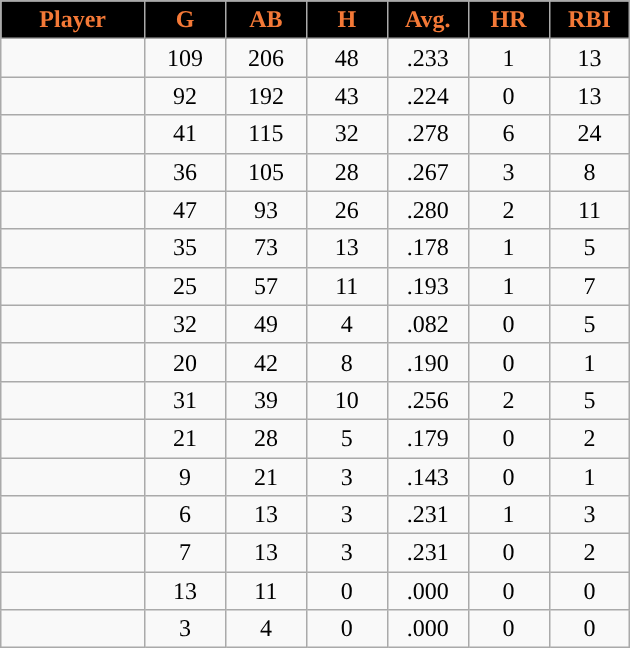<table class="wikitable sortable">
<tr>
<th style="background:black;color:#f47937;" width="16%">Player</th>
<th style="background:black;color:#f47937;" width="9%">G</th>
<th style="background:black;color:#f47937;" width="9%">AB</th>
<th style="background:black;color:#f47937;" width="9%">H</th>
<th style="background:black;color:#f47937;" width="9%">Avg.</th>
<th style="background:black;color:#f47937;" width="9%">HR</th>
<th style="background:black;color:#f47937;" width="9%">RBI</th>
</tr>
<tr align="center">
<td></td>
<td>109</td>
<td>206</td>
<td>48</td>
<td>.233</td>
<td>1</td>
<td>13</td>
</tr>
<tr align=center>
<td></td>
<td>92</td>
<td>192</td>
<td>43</td>
<td>.224</td>
<td>0</td>
<td>13</td>
</tr>
<tr align="center">
<td></td>
<td>41</td>
<td>115</td>
<td>32</td>
<td>.278</td>
<td>6</td>
<td>24</td>
</tr>
<tr align="center">
<td></td>
<td>36</td>
<td>105</td>
<td>28</td>
<td>.267</td>
<td>3</td>
<td>8</td>
</tr>
<tr align="center">
<td></td>
<td>47</td>
<td>93</td>
<td>26</td>
<td>.280</td>
<td>2</td>
<td>11</td>
</tr>
<tr align="center">
<td></td>
<td>35</td>
<td>73</td>
<td>13</td>
<td>.178</td>
<td>1</td>
<td>5</td>
</tr>
<tr align="center">
<td></td>
<td>25</td>
<td>57</td>
<td>11</td>
<td>.193</td>
<td>1</td>
<td>7</td>
</tr>
<tr align="center">
<td></td>
<td>32</td>
<td>49</td>
<td>4</td>
<td>.082</td>
<td>0</td>
<td>5</td>
</tr>
<tr align="center">
<td></td>
<td>20</td>
<td>42</td>
<td>8</td>
<td>.190</td>
<td>0</td>
<td>1</td>
</tr>
<tr align="center">
<td></td>
<td>31</td>
<td>39</td>
<td>10</td>
<td>.256</td>
<td>2</td>
<td>5</td>
</tr>
<tr align="center">
<td></td>
<td>21</td>
<td>28</td>
<td>5</td>
<td>.179</td>
<td>0</td>
<td>2</td>
</tr>
<tr align="center">
<td></td>
<td>9</td>
<td>21</td>
<td>3</td>
<td>.143</td>
<td>0</td>
<td>1</td>
</tr>
<tr align="center">
<td></td>
<td>6</td>
<td>13</td>
<td>3</td>
<td>.231</td>
<td>1</td>
<td>3</td>
</tr>
<tr align="center">
<td></td>
<td>7</td>
<td>13</td>
<td>3</td>
<td>.231</td>
<td>0</td>
<td>2</td>
</tr>
<tr align="center">
<td></td>
<td>13</td>
<td>11</td>
<td>0</td>
<td>.000</td>
<td>0</td>
<td>0</td>
</tr>
<tr align="center">
<td></td>
<td>3</td>
<td>4</td>
<td>0</td>
<td>.000</td>
<td>0</td>
<td>0</td>
</tr>
</table>
